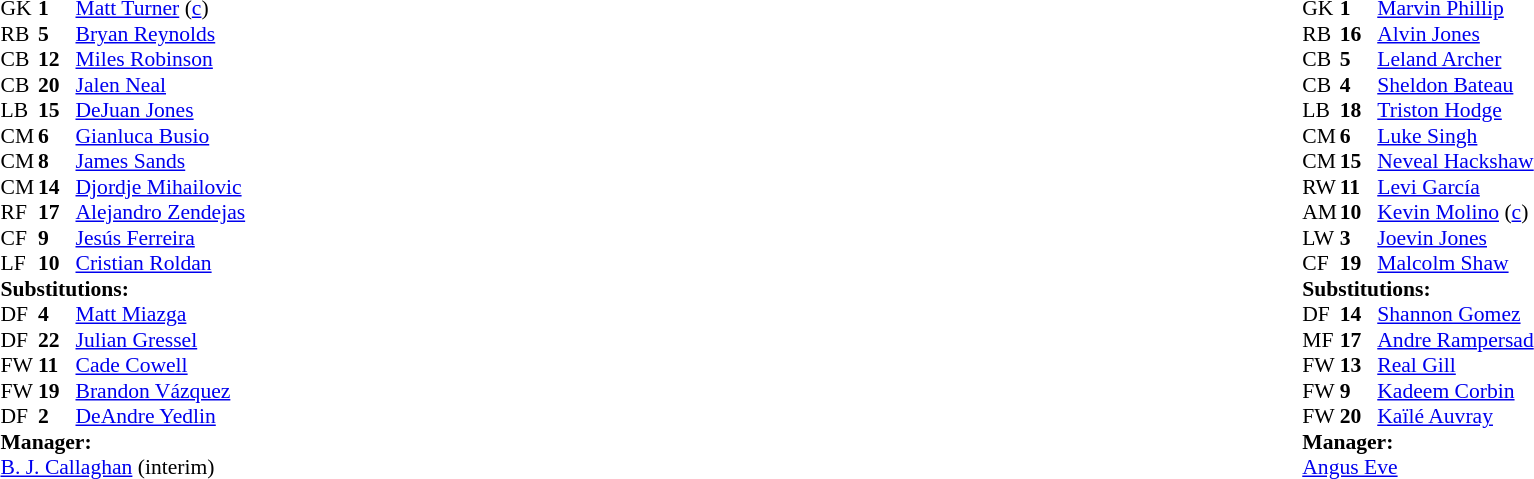<table width="100%">
<tr>
<td valign="top" width="40%"><br><table style="font-size:90%" cellspacing="0" cellpadding="0">
<tr>
<th width=25></th>
<th width=25></th>
</tr>
<tr>
<td>GK</td>
<td><strong>1</strong></td>
<td><a href='#'>Matt Turner</a> (<a href='#'>c</a>)</td>
</tr>
<tr>
<td>RB</td>
<td><strong>5</strong></td>
<td><a href='#'>Bryan Reynolds</a></td>
<td></td>
<td></td>
</tr>
<tr>
<td>CB</td>
<td><strong>12</strong></td>
<td><a href='#'>Miles Robinson</a></td>
<td></td>
<td></td>
</tr>
<tr>
<td>CB</td>
<td><strong>20</strong></td>
<td><a href='#'>Jalen Neal</a></td>
<td></td>
</tr>
<tr>
<td>LB</td>
<td><strong>15</strong></td>
<td><a href='#'>DeJuan Jones</a></td>
</tr>
<tr>
<td>CM</td>
<td><strong>6</strong></td>
<td><a href='#'>Gianluca Busio</a></td>
</tr>
<tr>
<td>CM</td>
<td><strong>8</strong></td>
<td><a href='#'>James Sands</a></td>
</tr>
<tr>
<td>CM</td>
<td><strong>14</strong></td>
<td><a href='#'>Djordje Mihailovic</a></td>
<td></td>
<td></td>
</tr>
<tr>
<td>RF</td>
<td><strong>17</strong></td>
<td><a href='#'>Alejandro Zendejas</a></td>
<td></td>
<td></td>
</tr>
<tr>
<td>CF</td>
<td><strong>9</strong></td>
<td><a href='#'>Jesús Ferreira</a></td>
</tr>
<tr>
<td>LF</td>
<td><strong>10</strong></td>
<td><a href='#'>Cristian Roldan</a></td>
<td></td>
<td></td>
</tr>
<tr>
<td colspan=3><strong>Substitutions:</strong></td>
</tr>
<tr>
<td>DF</td>
<td><strong>4</strong></td>
<td><a href='#'>Matt Miazga</a></td>
<td></td>
<td></td>
</tr>
<tr>
<td>DF</td>
<td><strong>22</strong></td>
<td><a href='#'>Julian Gressel</a></td>
<td></td>
<td></td>
</tr>
<tr>
<td>FW</td>
<td><strong>11</strong></td>
<td><a href='#'>Cade Cowell</a></td>
<td></td>
<td></td>
</tr>
<tr>
<td>FW</td>
<td><strong>19</strong></td>
<td><a href='#'>Brandon Vázquez</a></td>
<td></td>
<td></td>
</tr>
<tr>
<td>DF</td>
<td><strong>2</strong></td>
<td><a href='#'>DeAndre Yedlin</a></td>
<td></td>
<td></td>
</tr>
<tr>
<td colspan=3><strong>Manager:</strong></td>
</tr>
<tr>
<td colspan=3><a href='#'>B. J. Callaghan</a> (interim)</td>
</tr>
</table>
</td>
<td valign="top"></td>
<td valign="top" width="50%"><br><table style="font-size:90%; margin:auto" cellspacing="0" cellpadding="0">
<tr>
<th width=25></th>
<th width=25></th>
</tr>
<tr>
<td>GK</td>
<td><strong>1</strong></td>
<td><a href='#'>Marvin Phillip</a></td>
</tr>
<tr>
<td>RB</td>
<td><strong>16</strong></td>
<td><a href='#'>Alvin Jones</a></td>
</tr>
<tr>
<td>CB</td>
<td><strong>5</strong></td>
<td><a href='#'>Leland Archer</a></td>
</tr>
<tr>
<td>CB</td>
<td><strong>4</strong></td>
<td><a href='#'>Sheldon Bateau</a></td>
</tr>
<tr>
<td>LB</td>
<td><strong>18</strong></td>
<td><a href='#'>Triston Hodge</a></td>
<td></td>
<td></td>
</tr>
<tr>
<td>CM</td>
<td><strong>6</strong></td>
<td><a href='#'>Luke Singh</a></td>
<td></td>
<td></td>
</tr>
<tr>
<td>CM</td>
<td><strong>15</strong></td>
<td><a href='#'>Neveal Hackshaw</a></td>
</tr>
<tr>
<td>RW</td>
<td><strong>11</strong></td>
<td><a href='#'>Levi García</a></td>
</tr>
<tr>
<td>AM</td>
<td><strong>10</strong></td>
<td><a href='#'>Kevin Molino</a> (<a href='#'>c</a>)</td>
<td></td>
<td></td>
</tr>
<tr>
<td>LW</td>
<td><strong>3</strong></td>
<td><a href='#'>Joevin Jones</a></td>
<td></td>
<td></td>
</tr>
<tr>
<td>CF</td>
<td><strong>19</strong></td>
<td><a href='#'>Malcolm Shaw</a></td>
<td></td>
<td></td>
</tr>
<tr>
<td colspan=3><strong>Substitutions:</strong></td>
</tr>
<tr>
<td>DF</td>
<td><strong>14</strong></td>
<td><a href='#'>Shannon Gomez</a></td>
<td></td>
<td></td>
</tr>
<tr>
<td>MF</td>
<td><strong>17</strong></td>
<td><a href='#'>Andre Rampersad</a></td>
<td></td>
<td></td>
</tr>
<tr>
<td>FW</td>
<td><strong>13</strong></td>
<td><a href='#'>Real Gill</a></td>
<td></td>
<td></td>
</tr>
<tr>
<td>FW</td>
<td><strong>9</strong></td>
<td><a href='#'>Kadeem Corbin</a></td>
<td></td>
<td></td>
</tr>
<tr>
<td>FW</td>
<td><strong>20</strong></td>
<td><a href='#'>Kaïlé Auvray</a></td>
<td></td>
<td></td>
</tr>
<tr>
<td colspan=3><strong>Manager:</strong></td>
</tr>
<tr>
<td colspan=3><a href='#'>Angus Eve</a></td>
</tr>
</table>
</td>
</tr>
</table>
